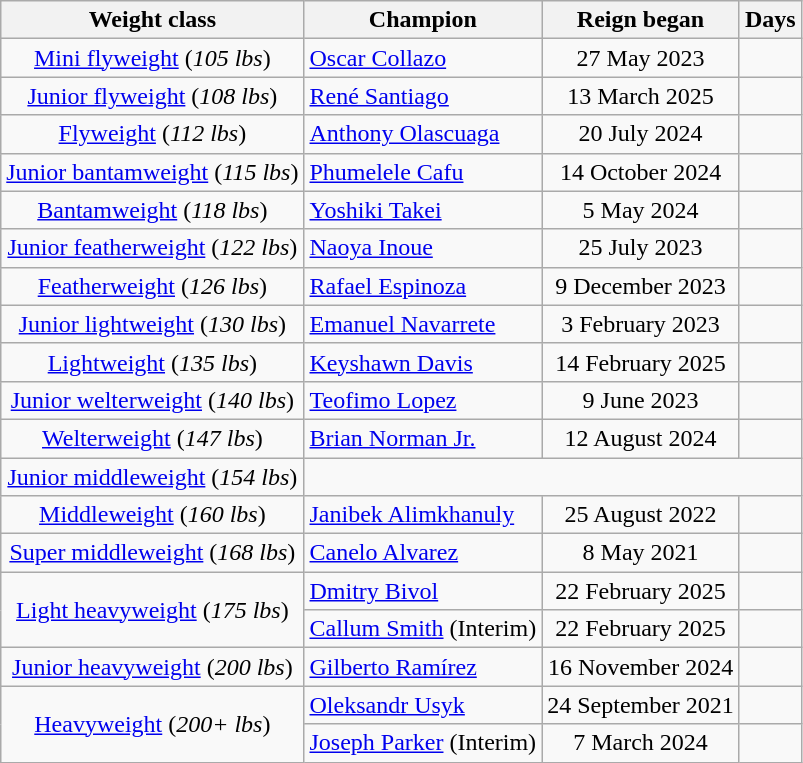<table class="wikitable sortable" style="text-align:center">
<tr>
<th>Weight class</th>
<th>Champion</th>
<th>Reign began</th>
<th>Days</th>
</tr>
<tr>
<td data-sort-value=1><a href='#'>Mini flyweight</a> (<em>105 lbs</em>)</td>
<td align=left><a href='#'>Oscar Collazo</a></td>
<td data-sort-value= >27 May 2023</td>
<td></td>
</tr>
<tr>
<td data-sort-value=2><a href='#'>Junior flyweight</a> (<em>108 lbs</em>)</td>
<td align=left><a href='#'>René Santiago</a></td>
<td data-sort-value= >13 March 2025</td>
<td></td>
</tr>
<tr>
<td data-sort-value=3><a href='#'>Flyweight</a> (<em>112 lbs</em>)</td>
<td align=left><a href='#'>Anthony Olascuaga</a></td>
<td data-sort-value= >20 July 2024</td>
<td></td>
</tr>
<tr>
<td data-sort-value=4><a href='#'>Junior bantamweight</a> (<em>115 lbs</em>)</td>
<td align=left><a href='#'>Phumelele Cafu</a></td>
<td data-sort-value= >14 October 2024</td>
<td></td>
</tr>
<tr>
<td data-sort-value=5><a href='#'>Bantamweight</a> (<em>118 lbs</em>)</td>
<td align=left><a href='#'>Yoshiki Takei</a></td>
<td data-sort-value= >5 May 2024</td>
<td></td>
</tr>
<tr>
<td data-sort-value=6><a href='#'>Junior featherweight</a> (<em>122 lbs</em>)</td>
<td align=left><a href='#'>Naoya Inoue</a></td>
<td data-sort-value= >25 July 2023</td>
<td></td>
</tr>
<tr>
<td data-sort-value=7><a href='#'>Featherweight</a> (<em>126 lbs</em>)</td>
<td align=left><a href='#'>Rafael Espinoza</a></td>
<td data-sort-value= >9 December 2023</td>
<td></td>
</tr>
<tr>
<td data-sort-value=8><a href='#'>Junior lightweight</a> (<em>130 lbs</em>)</td>
<td align=left><a href='#'>Emanuel Navarrete</a></td>
<td data-sort-value= >3 February 2023</td>
<td></td>
</tr>
<tr>
<td data-sort-value=9><a href='#'>Lightweight</a> (<em>135 lbs</em>)</td>
<td align=left><a href='#'>Keyshawn Davis</a></td>
<td data-sort-value= >14 February 2025</td>
<td></td>
</tr>
<tr>
<td data-sort-value=10><a href='#'>Junior welterweight</a> (<em>140 lbs</em>)</td>
<td align=left><a href='#'>Teofimo Lopez</a></td>
<td>9 June 2023</td>
<td></td>
</tr>
<tr>
<td data-sort-value="11"><a href='#'>Welterweight</a> (<em>147 lbs</em>)</td>
<td align=left><a href='#'>Brian Norman Jr.</a></td>
<td data-sort-value= >12 August 2024</td>
<td></td>
</tr>
<tr>
<td data-sort-value=12><a href='#'>Junior middleweight</a> (<em>154 lbs</em>)</td>
<td colspan=3 data-sort-value=-1 align=center></td>
</tr>
<tr>
<td data-sort-value=13><a href='#'>Middleweight</a> (<em>160 lbs</em>)</td>
<td align=left><a href='#'>Janibek Alimkhanuly</a></td>
<td data-sort-value= >25 August 2022</td>
<td></td>
</tr>
<tr>
<td data-sort-value=14><a href='#'>Super middleweight</a> (<em>168 lbs</em>)</td>
<td align=left><a href='#'>Canelo Alvarez</a></td>
<td data-sort-value= >8 May 2021</td>
<td></td>
</tr>
<tr>
<td data-sort-value=15 rowspan="2"><a href='#'>Light heavyweight</a> (<em>175 lbs</em>)</td>
<td align=left><a href='#'>Dmitry Bivol</a></td>
<td data-sort-value= >22 February 2025</td>
<td></td>
</tr>
<tr>
<td align=left><a href='#'>Callum Smith</a> (Interim)</td>
<td data-sort-value= >22 February 2025</td>
<td></td>
</tr>
<tr>
<td data-sort-value=16><a href='#'>Junior heavyweight</a> (<em>200 lbs</em>)</td>
<td align=left><a href='#'>Gilberto Ramírez</a></td>
<td data-sort-value= >16 November 2024</td>
<td></td>
</tr>
<tr>
<td data-sort-value=17 rowspan="2"><a href='#'>Heavyweight</a> (<em>200+ lbs</em>)</td>
<td align=left><a href='#'>Oleksandr Usyk</a></td>
<td data-sort-value= >24 September 2021</td>
<td></td>
</tr>
<tr>
<td align=left><a href='#'>Joseph Parker</a> (Interim)</td>
<td data-sort-value= >7 March 2024</td>
<td></td>
</tr>
</table>
